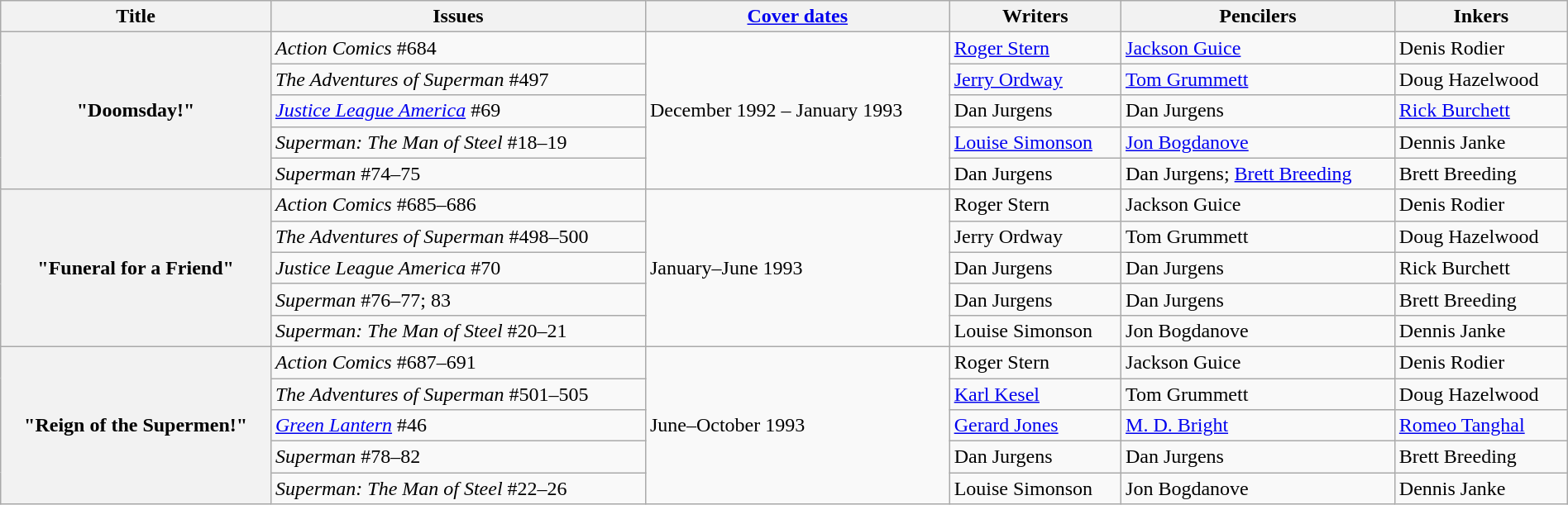<table class="wikitable" width=100%>
<tr>
<th scope="col" align="center">Title</th>
<th scope="col" align="center">Issues</th>
<th scope="col" align="center"><a href='#'>Cover dates</a></th>
<th scope="col" align="center">Writers</th>
<th scope="col" align="center">Pencilers</th>
<th scope="col" align="center">Inkers</th>
</tr>
<tr>
<th scope="row" rowspan="5">"Doomsday!"</th>
<td><em>Action Comics</em> #684</td>
<td rowspan="5">December 1992 – January 1993</td>
<td><a href='#'>Roger Stern</a></td>
<td><a href='#'>Jackson Guice</a></td>
<td>Denis Rodier</td>
</tr>
<tr>
<td><em>The Adventures of Superman</em> #497</td>
<td><a href='#'>Jerry Ordway</a></td>
<td><a href='#'>Tom Grummett</a></td>
<td>Doug Hazelwood</td>
</tr>
<tr>
<td><em><a href='#'>Justice League America</a></em> #69</td>
<td>Dan Jurgens</td>
<td>Dan Jurgens</td>
<td><a href='#'>Rick Burchett</a></td>
</tr>
<tr>
<td><em>Superman: The Man of Steel</em> #18–19</td>
<td><a href='#'>Louise Simonson</a></td>
<td><a href='#'>Jon Bogdanove</a></td>
<td>Dennis Janke</td>
</tr>
<tr>
<td><em>Superman</em> #74–75</td>
<td>Dan Jurgens</td>
<td>Dan Jurgens; <a href='#'>Brett Breeding</a></td>
<td>Brett Breeding</td>
</tr>
<tr>
<th scope="row" rowspan="5">"Funeral for a Friend"</th>
<td><em>Action Comics</em> #685–686</td>
<td rowspan="5">January–June 1993</td>
<td>Roger Stern</td>
<td>Jackson Guice</td>
<td>Denis Rodier</td>
</tr>
<tr>
<td><em>The Adventures of Superman</em> #498–500</td>
<td>Jerry Ordway</td>
<td>Tom Grummett</td>
<td>Doug Hazelwood</td>
</tr>
<tr>
<td><em>Justice League America</em> #70</td>
<td>Dan Jurgens</td>
<td>Dan Jurgens</td>
<td>Rick Burchett</td>
</tr>
<tr>
<td><em>Superman</em> #76–77; 83</td>
<td>Dan Jurgens</td>
<td>Dan Jurgens</td>
<td>Brett Breeding</td>
</tr>
<tr>
<td><em>Superman: The Man of Steel</em> #20–21</td>
<td>Louise Simonson</td>
<td>Jon Bogdanove</td>
<td>Dennis Janke</td>
</tr>
<tr>
<th scope="row" rowspan="5">"Reign of the Supermen!"</th>
<td><em>Action Comics</em> #687–691</td>
<td rowspan="5">June–October 1993</td>
<td>Roger Stern</td>
<td>Jackson Guice</td>
<td>Denis Rodier</td>
</tr>
<tr>
<td><em>The Adventures of Superman</em> #501–505</td>
<td><a href='#'>Karl Kesel</a></td>
<td>Tom Grummett</td>
<td>Doug Hazelwood</td>
</tr>
<tr>
<td><em><a href='#'>Green Lantern</a></em> #46</td>
<td><a href='#'>Gerard Jones</a></td>
<td><a href='#'>M. D. Bright</a></td>
<td><a href='#'>Romeo Tanghal</a></td>
</tr>
<tr>
<td><em>Superman</em> #78–82</td>
<td>Dan Jurgens</td>
<td>Dan Jurgens</td>
<td>Brett Breeding</td>
</tr>
<tr>
<td><em>Superman: The Man of Steel</em> #22–26</td>
<td>Louise Simonson</td>
<td>Jon Bogdanove</td>
<td>Dennis Janke</td>
</tr>
</table>
